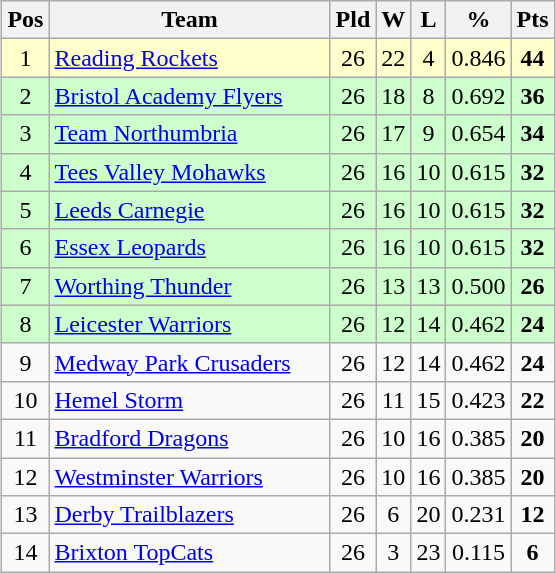<table class="wikitable" style="margin:1em auto; text-align: center;">
<tr>
<th>Pos</th>
<th scope="col" style="width: 180px;">Team</th>
<th>Pld</th>
<th>W</th>
<th>L</th>
<th>%</th>
<th>Pts</th>
</tr>
<tr style="background: #ffffcc;">
<td>1</td>
<td style="text-align:left;"><a href='#'>Reading Rockets</a></td>
<td>26</td>
<td>22</td>
<td>4</td>
<td>0.846</td>
<td><strong>44</strong></td>
</tr>
<tr style="background: #ccffcc;">
<td>2</td>
<td style="text-align:left;"><a href='#'>Bristol Academy Flyers</a></td>
<td>26</td>
<td>18</td>
<td>8</td>
<td>0.692</td>
<td><strong>36</strong></td>
</tr>
<tr style="background: #ccffcc;">
<td>3</td>
<td style="text-align:left;"><a href='#'>Team Northumbria</a></td>
<td>26</td>
<td>17</td>
<td>9</td>
<td>0.654</td>
<td><strong>34</strong></td>
</tr>
<tr style="background: #ccffcc;">
<td>4</td>
<td style="text-align:left;"><a href='#'>Tees Valley Mohawks</a></td>
<td>26</td>
<td>16</td>
<td>10</td>
<td>0.615</td>
<td><strong>32</strong></td>
</tr>
<tr style="background: #ccffcc;">
<td>5</td>
<td style="text-align:left;"><a href='#'>Leeds Carnegie</a></td>
<td>26</td>
<td>16</td>
<td>10</td>
<td>0.615</td>
<td><strong>32</strong></td>
</tr>
<tr style="background: #ccffcc;">
<td>6</td>
<td style="text-align:left;"><a href='#'>Essex Leopards</a></td>
<td>26</td>
<td>16</td>
<td>10</td>
<td>0.615</td>
<td><strong>32</strong></td>
</tr>
<tr style="background: #ccffcc;">
<td>7</td>
<td style="text-align:left;"><a href='#'>Worthing Thunder</a></td>
<td>26</td>
<td>13</td>
<td>13</td>
<td>0.500</td>
<td><strong>26</strong></td>
</tr>
<tr style="background: #ccffcc;">
<td>8</td>
<td style="text-align:left;"><a href='#'>Leicester Warriors</a></td>
<td>26</td>
<td>12</td>
<td>14</td>
<td>0.462</td>
<td><strong>24</strong></td>
</tr>
<tr>
<td>9</td>
<td style="text-align:left;"><a href='#'>Medway Park Crusaders</a></td>
<td>26</td>
<td>12</td>
<td>14</td>
<td>0.462</td>
<td><strong>24</strong></td>
</tr>
<tr>
<td>10</td>
<td style="text-align:left;"><a href='#'>Hemel Storm</a></td>
<td>26</td>
<td>11</td>
<td>15</td>
<td>0.423</td>
<td><strong>22</strong></td>
</tr>
<tr>
<td>11</td>
<td style="text-align:left;"><a href='#'>Bradford Dragons</a></td>
<td>26</td>
<td>10</td>
<td>16</td>
<td>0.385</td>
<td><strong>20</strong></td>
</tr>
<tr>
<td>12</td>
<td style="text-align:left;"><a href='#'>Westminster Warriors</a></td>
<td>26</td>
<td>10</td>
<td>16</td>
<td>0.385</td>
<td><strong>20</strong></td>
</tr>
<tr>
<td>13</td>
<td style="text-align:left;"><a href='#'>Derby Trailblazers</a></td>
<td>26</td>
<td>6</td>
<td>20</td>
<td>0.231</td>
<td><strong>12</strong></td>
</tr>
<tr>
<td>14</td>
<td style="text-align:left;"><a href='#'>Brixton TopCats</a></td>
<td>26</td>
<td>3</td>
<td>23</td>
<td>0.115</td>
<td><strong>6</strong></td>
</tr>
</table>
